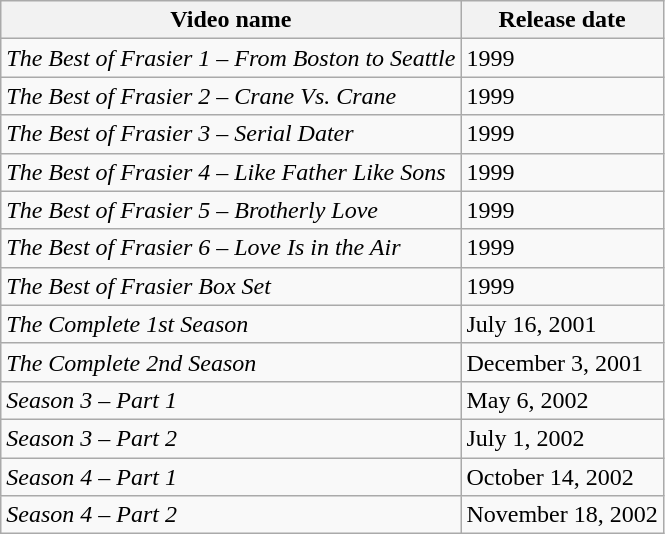<table class="wikitable">
<tr>
<th>Video name</th>
<th>Release date</th>
</tr>
<tr>
<td><em>The Best of Frasier 1 – From Boston to Seattle</em></td>
<td>1999</td>
</tr>
<tr>
<td><em>The Best of Frasier 2 – Crane Vs. Crane</em></td>
<td>1999</td>
</tr>
<tr>
<td><em>The Best of Frasier 3 – Serial Dater</em></td>
<td>1999</td>
</tr>
<tr>
<td><em>The Best of Frasier 4 – Like Father Like Sons</em></td>
<td>1999</td>
</tr>
<tr>
<td><em>The Best of Frasier 5 – Brotherly Love</em></td>
<td>1999</td>
</tr>
<tr>
<td><em>The Best of Frasier 6 – Love Is in the Air</em></td>
<td>1999</td>
</tr>
<tr>
<td><em>The Best of Frasier Box Set</em></td>
<td>1999</td>
</tr>
<tr>
<td><em>The Complete 1st Season</em></td>
<td>July 16, 2001</td>
</tr>
<tr>
<td><em>The Complete 2nd Season</em></td>
<td>December 3, 2001</td>
</tr>
<tr>
<td><em>Season 3 – Part 1</em></td>
<td>May 6, 2002</td>
</tr>
<tr>
<td><em>Season 3 – Part 2</em></td>
<td>July 1, 2002</td>
</tr>
<tr>
<td><em>Season 4 – Part 1</em></td>
<td>October 14, 2002</td>
</tr>
<tr>
<td><em>Season 4 – Part 2</em></td>
<td>November 18, 2002</td>
</tr>
</table>
